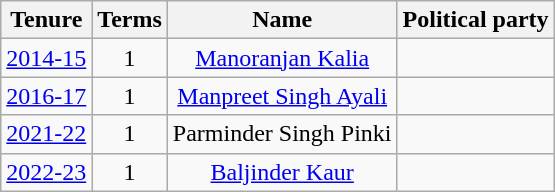<table class="wikitable sortable">
<tr>
<th>Tenure</th>
<th>Terms</th>
<th>Name</th>
<th colspan="2">Political party</th>
</tr>
<tr align="center">
<td><a href='#'>2014-15</a></td>
<td>1</td>
<td><a href='#'>Manoranjan Kalia</a></td>
<td></td>
</tr>
<tr align="center">
<td><a href='#'>2016-17</a></td>
<td>1</td>
<td><a href='#'>Manpreet Singh Ayali</a></td>
<td></td>
</tr>
<tr align="center">
<td><a href='#'>2021-22</a></td>
<td>1</td>
<td>Parminder Singh Pinki</td>
<td></td>
</tr>
<tr align="center">
<td><a href='#'>2022-23</a></td>
<td>1</td>
<td><a href='#'>Baljinder Kaur</a></td>
<td></td>
</tr>
</table>
